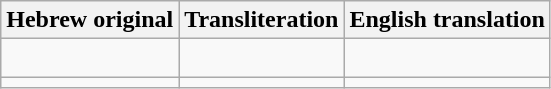<table class="wikitable" border="1">
<tr>
<th>Hebrew original</th>
<th>Transliteration</th>
<th>English translation</th>
</tr>
<tr>
<td><div><br></div></td>
<td></td>
<td></td>
</tr>
<tr valign="top">
<td><div></div></td>
<td></td>
<td></td>
</tr>
</table>
